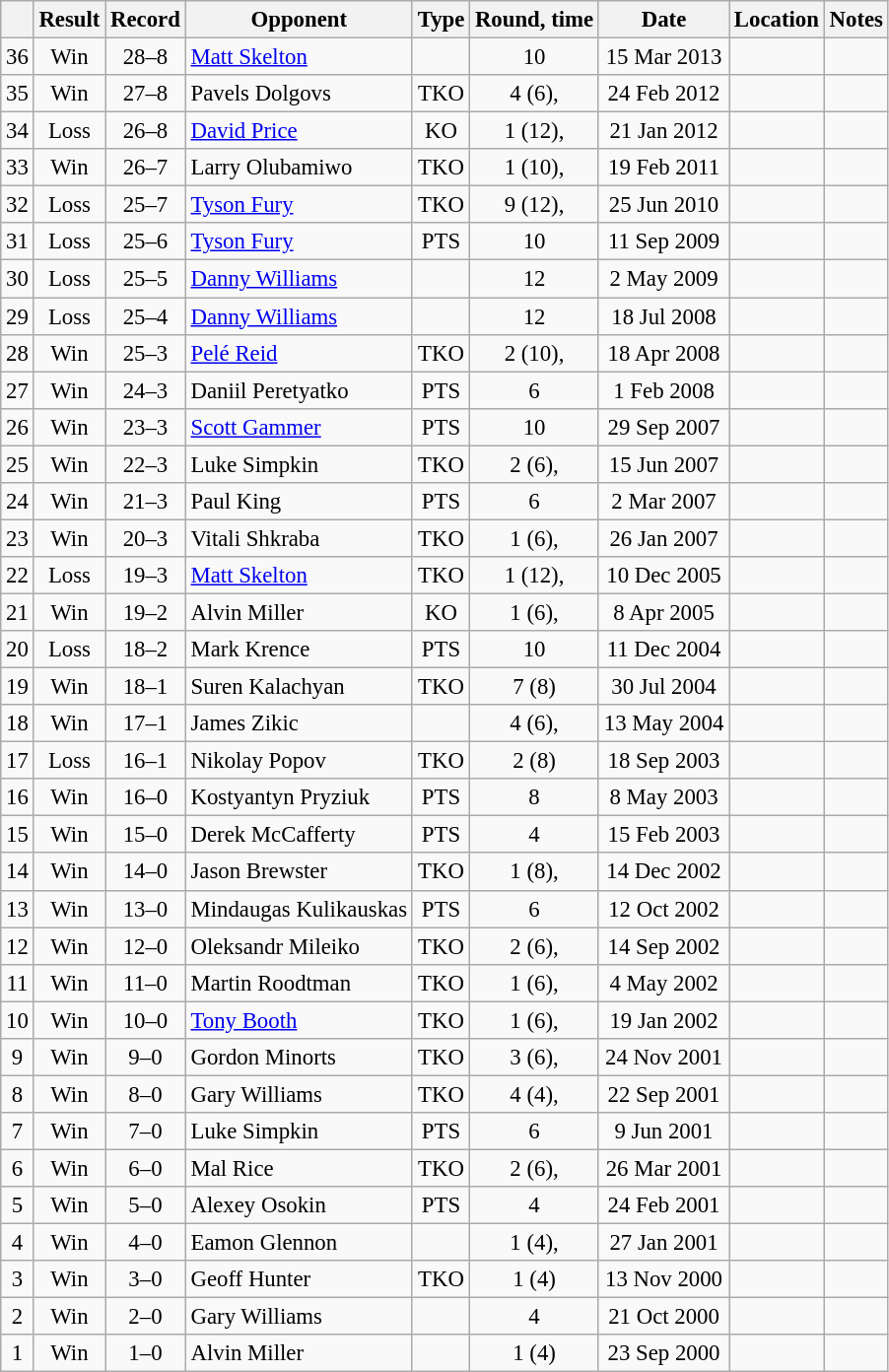<table class="wikitable" style="text-align:center; font-size:95%">
<tr>
<th></th>
<th>Result</th>
<th>Record</th>
<th>Opponent</th>
<th>Type</th>
<th>Round, time</th>
<th>Date</th>
<th>Location</th>
<th>Notes</th>
</tr>
<tr>
<td>36</td>
<td>Win</td>
<td>28–8</td>
<td style="text-align:left;"><a href='#'>Matt Skelton</a></td>
<td></td>
<td>10</td>
<td>15 Mar 2013</td>
<td style="text-align:left;"></td>
<td style="text-align:left;"></td>
</tr>
<tr>
<td>35</td>
<td>Win</td>
<td>27–8</td>
<td style="text-align:left;">Pavels Dolgovs</td>
<td>TKO</td>
<td>4 (6), </td>
<td>24 Feb 2012</td>
<td style="text-align:left;"></td>
<td></td>
</tr>
<tr>
<td>34</td>
<td>Loss</td>
<td>26–8</td>
<td style="text-align:left;"><a href='#'>David Price</a></td>
<td>KO</td>
<td>1 (12), </td>
<td>21 Jan 2012</td>
<td style="text-align:left;"></td>
<td style="text-align:left;"></td>
</tr>
<tr>
<td>33</td>
<td>Win</td>
<td>26–7</td>
<td style="text-align:left;">Larry Olubamiwo</td>
<td>TKO</td>
<td>1 (10), </td>
<td>19 Feb 2011</td>
<td style="text-align:left;"></td>
<td style="text-align:left;"></td>
</tr>
<tr>
<td>32</td>
<td>Loss</td>
<td>25–7</td>
<td style="text-align:left;"><a href='#'>Tyson Fury</a></td>
<td>TKO</td>
<td>9 (12), </td>
<td>25 Jun 2010</td>
<td style="text-align:left;"></td>
<td style="text-align:left;"></td>
</tr>
<tr>
<td>31</td>
<td>Loss</td>
<td>25–6</td>
<td style="text-align:left;"><a href='#'>Tyson Fury</a></td>
<td>PTS</td>
<td>10</td>
<td>11 Sep 2009</td>
<td style="text-align:left;"></td>
<td style="text-align:left;"></td>
</tr>
<tr>
<td>30</td>
<td>Loss</td>
<td>25–5</td>
<td style="text-align:left;"><a href='#'>Danny Williams</a></td>
<td></td>
<td>12</td>
<td>2 May 2009</td>
<td style="text-align:left;"></td>
<td style="text-align:left;"></td>
</tr>
<tr>
<td>29</td>
<td>Loss</td>
<td>25–4</td>
<td style="text-align:left;"><a href='#'>Danny Williams</a></td>
<td></td>
<td>12</td>
<td>18 Jul 2008</td>
<td style="text-align:left;"></td>
<td style="text-align:left;"></td>
</tr>
<tr>
<td>28</td>
<td>Win</td>
<td>25–3</td>
<td style="text-align:left;"><a href='#'>Pelé Reid</a></td>
<td>TKO</td>
<td>2 (10), </td>
<td>18 Apr 2008</td>
<td style="text-align:left;"></td>
<td style="text-align:left;"></td>
</tr>
<tr>
<td>27</td>
<td>Win</td>
<td>24–3</td>
<td style="text-align:left;">Daniil Peretyatko</td>
<td>PTS</td>
<td>6</td>
<td>1 Feb 2008</td>
<td style="text-align:left;"></td>
<td></td>
</tr>
<tr>
<td>26</td>
<td>Win</td>
<td>23–3</td>
<td style="text-align:left;"><a href='#'>Scott Gammer</a></td>
<td>PTS</td>
<td>10</td>
<td>29 Sep 2007</td>
<td style="text-align:left;"></td>
<td></td>
</tr>
<tr>
<td>25</td>
<td>Win</td>
<td>22–3</td>
<td style="text-align:left;">Luke Simpkin</td>
<td>TKO</td>
<td>2 (6), </td>
<td>15 Jun 2007</td>
<td style="text-align:left;"></td>
<td></td>
</tr>
<tr>
<td>24</td>
<td>Win</td>
<td>21–3</td>
<td style="text-align:left;">Paul King</td>
<td>PTS</td>
<td>6</td>
<td>2 Mar 2007</td>
<td style="text-align:left;"></td>
<td></td>
</tr>
<tr>
<td>23</td>
<td>Win</td>
<td>20–3</td>
<td style="text-align:left;">Vitali Shkraba</td>
<td>TKO</td>
<td>1 (6), </td>
<td>26 Jan 2007</td>
<td style="text-align:left;"></td>
<td></td>
</tr>
<tr>
<td>22</td>
<td>Loss</td>
<td>19–3</td>
<td style="text-align:left;"><a href='#'>Matt Skelton</a></td>
<td>TKO</td>
<td>1 (12), </td>
<td>10 Dec 2005</td>
<td style="text-align:left;"></td>
<td style="text-align:left;"></td>
</tr>
<tr>
<td>21</td>
<td>Win</td>
<td>19–2</td>
<td style="text-align:left;">Alvin Miller</td>
<td>KO</td>
<td>1 (6), </td>
<td>8 Apr 2005</td>
<td style="text-align:left;"></td>
<td></td>
</tr>
<tr>
<td>20</td>
<td>Loss</td>
<td>18–2</td>
<td style="text-align:left;">Mark Krence</td>
<td>PTS</td>
<td>10</td>
<td>11 Dec 2004</td>
<td style="text-align:left;"></td>
<td style="text-align:left;"></td>
</tr>
<tr>
<td>19</td>
<td>Win</td>
<td>18–1</td>
<td style="text-align:left;">Suren Kalachyan</td>
<td>TKO</td>
<td>7 (8)</td>
<td>30 Jul 2004</td>
<td style="text-align:left;"></td>
<td></td>
</tr>
<tr>
<td>18</td>
<td>Win</td>
<td>17–1</td>
<td style="text-align:left;">James Zikic</td>
<td></td>
<td>4 (6), </td>
<td>13 May 2004</td>
<td style="text-align:left;"></td>
<td></td>
</tr>
<tr>
<td>17</td>
<td>Loss</td>
<td>16–1</td>
<td style="text-align:left;">Nikolay Popov</td>
<td>TKO</td>
<td>2 (8)</td>
<td>18 Sep 2003</td>
<td style="text-align:left;"></td>
<td></td>
</tr>
<tr>
<td>16</td>
<td>Win</td>
<td>16–0</td>
<td style="text-align:left;">Kostyantyn Pryziuk</td>
<td>PTS</td>
<td>8</td>
<td>8 May 2003</td>
<td style="text-align:left;"></td>
<td></td>
</tr>
<tr>
<td>15</td>
<td>Win</td>
<td>15–0</td>
<td style="text-align:left;">Derek McCafferty</td>
<td>PTS</td>
<td>4</td>
<td>15 Feb 2003</td>
<td style="text-align:left;"></td>
<td></td>
</tr>
<tr>
<td>14</td>
<td>Win</td>
<td>14–0</td>
<td style="text-align:left;">Jason Brewster</td>
<td>TKO</td>
<td>1 (8), </td>
<td>14 Dec 2002</td>
<td style="text-align:left;"></td>
<td></td>
</tr>
<tr>
<td>13</td>
<td>Win</td>
<td>13–0</td>
<td style="text-align:left;">Mindaugas Kulikauskas</td>
<td>PTS</td>
<td>6</td>
<td>12 Oct 2002</td>
<td style="text-align:left;"></td>
<td></td>
</tr>
<tr>
<td>12</td>
<td>Win</td>
<td>12–0</td>
<td style="text-align:left;">Oleksandr Mileiko</td>
<td>TKO</td>
<td>2 (6), </td>
<td>14 Sep 2002</td>
<td style="text-align:left;"></td>
<td></td>
</tr>
<tr>
<td>11</td>
<td>Win</td>
<td>11–0</td>
<td style="text-align:left;">Martin Roodtman</td>
<td>TKO</td>
<td>1 (6), </td>
<td>4 May 2002</td>
<td style="text-align:left;"></td>
<td></td>
</tr>
<tr>
<td>10</td>
<td>Win</td>
<td>10–0</td>
<td style="text-align:left;"><a href='#'>Tony Booth</a></td>
<td>TKO</td>
<td>1 (6), </td>
<td>19 Jan 2002</td>
<td style="text-align:left;"></td>
<td></td>
</tr>
<tr>
<td>9</td>
<td>Win</td>
<td>9–0</td>
<td style="text-align:left;">Gordon Minorts</td>
<td>TKO</td>
<td>3 (6), </td>
<td>24 Nov 2001</td>
<td style="text-align:left;"></td>
<td></td>
</tr>
<tr>
<td>8</td>
<td>Win</td>
<td>8–0</td>
<td style="text-align:left;">Gary Williams</td>
<td>TKO</td>
<td>4 (4), </td>
<td>22 Sep 2001</td>
<td style="text-align:left;"></td>
<td></td>
</tr>
<tr>
<td>7</td>
<td>Win</td>
<td>7–0</td>
<td style="text-align:left;">Luke Simpkin</td>
<td>PTS</td>
<td>6</td>
<td>9 Jun 2001</td>
<td style="text-align:left;"></td>
<td></td>
</tr>
<tr>
<td>6</td>
<td>Win</td>
<td>6–0</td>
<td style="text-align:left;">Mal Rice</td>
<td>TKO</td>
<td>2 (6), </td>
<td>26 Mar 2001</td>
<td style="text-align:left;"></td>
<td></td>
</tr>
<tr>
<td>5</td>
<td>Win</td>
<td>5–0</td>
<td style="text-align:left;">Alexey Osokin</td>
<td>PTS</td>
<td>4</td>
<td>24 Feb 2001</td>
<td style="text-align:left;"></td>
<td></td>
</tr>
<tr>
<td>4</td>
<td>Win</td>
<td>4–0</td>
<td style="text-align:left;">Eamon Glennon</td>
<td></td>
<td>1 (4), </td>
<td>27 Jan 2001</td>
<td style="text-align:left;"></td>
<td></td>
</tr>
<tr>
<td>3</td>
<td>Win</td>
<td>3–0</td>
<td style="text-align:left;">Geoff Hunter</td>
<td>TKO</td>
<td>1 (4)</td>
<td>13 Nov 2000</td>
<td style="text-align:left;"></td>
<td></td>
</tr>
<tr>
<td>2</td>
<td>Win</td>
<td>2–0</td>
<td style="text-align:left;">Gary Williams</td>
<td></td>
<td>4</td>
<td>21 Oct 2000</td>
<td style="text-align:left;"></td>
<td></td>
</tr>
<tr>
<td>1</td>
<td>Win</td>
<td>1–0</td>
<td style="text-align:left;">Alvin Miller</td>
<td></td>
<td>1 (4)</td>
<td>23 Sep 2000</td>
<td style="text-align:left;"></td>
<td></td>
</tr>
</table>
